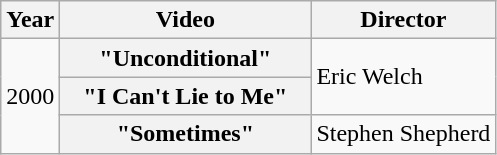<table class="wikitable plainrowheaders">
<tr>
<th>Year</th>
<th style="width:10em;">Video</th>
<th>Director</th>
</tr>
<tr>
<td rowspan="3">2000</td>
<th scope="row">"Unconditional"</th>
<td rowspan="2">Eric Welch</td>
</tr>
<tr>
<th scope="row">"I Can't Lie to Me"</th>
</tr>
<tr>
<th scope="row">"Sometimes"</th>
<td>Stephen Shepherd</td>
</tr>
</table>
